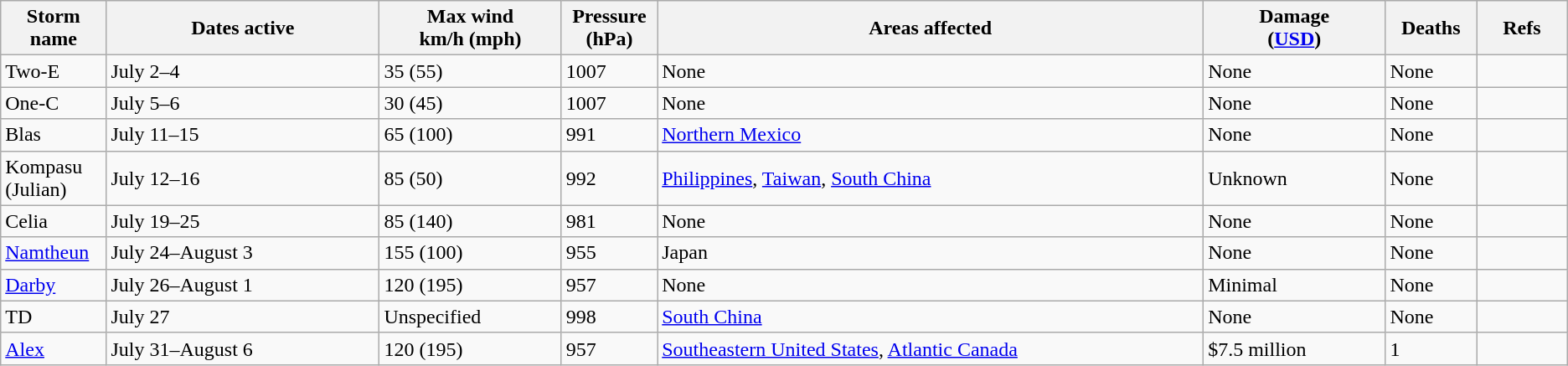<table class="wikitable sortable">
<tr>
<th width="5%">Storm name</th>
<th width="15%">Dates active</th>
<th width="10%">Max wind<br>km/h (mph)</th>
<th width="5%">Pressure<br>(hPa)</th>
<th width="30%">Areas affected</th>
<th width="10%">Damage<br>(<a href='#'>USD</a>)</th>
<th width="5%">Deaths</th>
<th width="5%">Refs</th>
</tr>
<tr>
<td>Two-E</td>
<td>July 2–4</td>
<td>35 (55)</td>
<td>1007</td>
<td>None</td>
<td>None</td>
<td>None</td>
<td></td>
</tr>
<tr>
<td>One-C</td>
<td>July 5–6</td>
<td>30 (45)</td>
<td>1007</td>
<td>None</td>
<td>None</td>
<td>None</td>
<td></td>
</tr>
<tr .>
<td>Blas</td>
<td>July 11–15</td>
<td>65 (100)</td>
<td>991</td>
<td><a href='#'>Northern Mexico</a></td>
<td>None</td>
<td>None</td>
<td></td>
</tr>
<tr>
<td>Kompasu (Julian)</td>
<td>July 12–16</td>
<td>85 (50)</td>
<td>992</td>
<td><a href='#'>Philippines</a>, <a href='#'>Taiwan</a>, <a href='#'>South China</a></td>
<td>Unknown</td>
<td>None</td>
<td></td>
</tr>
<tr>
<td>Celia</td>
<td>July 19–25</td>
<td>85 (140)</td>
<td>981</td>
<td>None</td>
<td>None</td>
<td>None</td>
<td></td>
</tr>
<tr>
<td><a href='#'>Namtheun</a></td>
<td>July 24–August 3</td>
<td>155 (100)</td>
<td>955</td>
<td>Japan</td>
<td>None</td>
<td>None</td>
<td></td>
</tr>
<tr>
<td><a href='#'>Darby</a></td>
<td>July 26–August 1</td>
<td>120 (195)</td>
<td>957</td>
<td>None</td>
<td>Minimal</td>
<td>None</td>
<td></td>
</tr>
<tr>
<td>TD</td>
<td>July 27</td>
<td>Unspecified</td>
<td>998</td>
<td><a href='#'>South China</a></td>
<td>None</td>
<td>None</td>
<td></td>
</tr>
<tr>
<td><a href='#'>Alex</a></td>
<td>July 31–August 6</td>
<td>120 (195)</td>
<td>957</td>
<td><a href='#'>Southeastern United States</a>, <a href='#'>Atlantic Canada</a></td>
<td>$7.5 million</td>
<td>1</td>
<td></td>
</tr>
</table>
